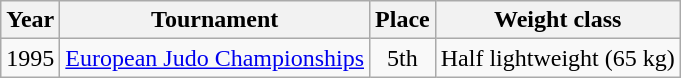<table class=wikitable>
<tr>
<th>Year</th>
<th>Tournament</th>
<th>Place</th>
<th>Weight class</th>
</tr>
<tr>
<td>1995</td>
<td><a href='#'>European Judo Championships</a></td>
<td align="center">5th</td>
<td>Half lightweight (65 kg)</td>
</tr>
</table>
